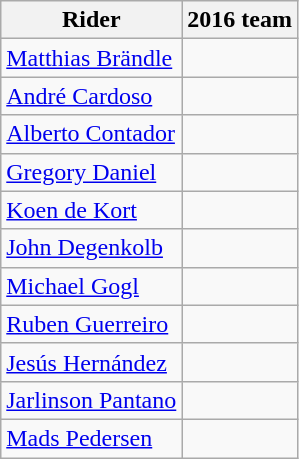<table class="wikitable">
<tr>
<th>Rider</th>
<th>2016 team</th>
</tr>
<tr>
<td><a href='#'>Matthias Brändle</a></td>
<td></td>
</tr>
<tr>
<td><a href='#'>André Cardoso</a></td>
<td></td>
</tr>
<tr>
<td><a href='#'>Alberto Contador</a></td>
<td></td>
</tr>
<tr>
<td><a href='#'>Gregory Daniel</a></td>
<td></td>
</tr>
<tr>
<td><a href='#'>Koen de Kort</a></td>
<td></td>
</tr>
<tr>
<td><a href='#'>John Degenkolb</a></td>
<td></td>
</tr>
<tr>
<td><a href='#'>Michael Gogl</a></td>
<td></td>
</tr>
<tr>
<td><a href='#'>Ruben Guerreiro</a></td>
<td></td>
</tr>
<tr>
<td><a href='#'>Jesús Hernández</a></td>
<td></td>
</tr>
<tr>
<td><a href='#'>Jarlinson Pantano</a></td>
<td></td>
</tr>
<tr>
<td><a href='#'>Mads Pedersen</a></td>
<td></td>
</tr>
</table>
